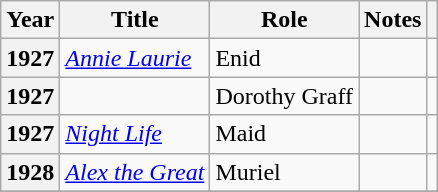<table class="wikitable sortable plainrowheaders">
<tr>
<th>Year</th>
<th>Title</th>
<th>Role</th>
<th class="unsortable">Notes</th>
<th class="unsortable"></th>
</tr>
<tr>
<th scope="row">1927</th>
<td><em><a href='#'>Annie Laurie</a></em></td>
<td>Enid</td>
<td></td>
<td style="text-align:center;"></td>
</tr>
<tr>
<th scope="row">1927</th>
<td><em></em></td>
<td>Dorothy Graff</td>
<td></td>
<td style="text-align:center;"></td>
</tr>
<tr>
<th scope="row">1927</th>
<td><em><a href='#'>Night Life</a></em></td>
<td>Maid</td>
<td></td>
<td style="text-align:center;"></td>
</tr>
<tr>
<th scope="row">1928</th>
<td><em><a href='#'>Alex the Great</a></em></td>
<td>Muriel</td>
<td></td>
<td style="text-align:center;"></td>
</tr>
<tr>
</tr>
</table>
